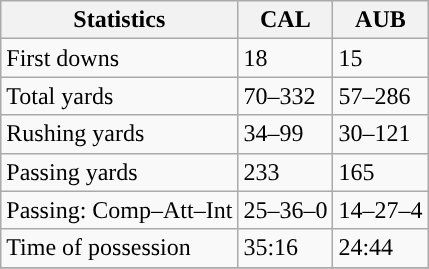<table class="wikitable" style="float: left;">
<tr>
<th>Statistics</th>
<th>CAL</th>
<th>AUB</th>
</tr>
<tr>
<td>First downs</td>
<td>18</td>
<td>15</td>
</tr>
<tr>
<td>Total yards</td>
<td>70–332</td>
<td>57–286</td>
</tr>
<tr>
<td>Rushing yards</td>
<td>34–99</td>
<td>30–121</td>
</tr>
<tr>
<td>Passing yards</td>
<td>233</td>
<td>165</td>
</tr>
<tr>
<td>Passing: Comp–Att–Int</td>
<td>25–36–0</td>
<td>14–27–4</td>
</tr>
<tr>
<td>Time of possession</td>
<td>35:16</td>
<td>24:44</td>
</tr>
<tr>
</tr>
</table>
